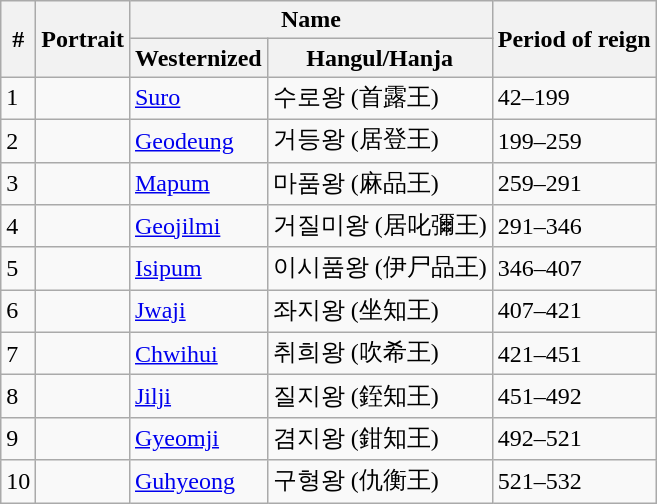<table class="wikitable">
<tr>
<th rowspan="2">#</th>
<th rowspan="2">Portrait</th>
<th colspan="2">Name</th>
<th rowspan="2">Period of reign</th>
</tr>
<tr>
<th>Westernized</th>
<th>Hangul/Hanja</th>
</tr>
<tr>
<td>1</td>
<td></td>
<td><a href='#'>Suro</a></td>
<td>수로왕 (首露王)</td>
<td>42–199</td>
</tr>
<tr>
<td>2</td>
<td></td>
<td><a href='#'>Geodeung</a></td>
<td>거등왕 (居登王)</td>
<td>199–259</td>
</tr>
<tr>
<td>3</td>
<td></td>
<td><a href='#'>Mapum</a></td>
<td>마품왕 (麻品王)</td>
<td>259–291</td>
</tr>
<tr>
<td>4</td>
<td></td>
<td><a href='#'>Geojilmi</a></td>
<td>거질미왕 (居叱彌王)</td>
<td>291–346</td>
</tr>
<tr>
<td>5</td>
<td></td>
<td><a href='#'>Isipum</a></td>
<td>이시품왕 (伊尸品王)</td>
<td>346–407</td>
</tr>
<tr>
<td>6</td>
<td></td>
<td><a href='#'>Jwaji</a></td>
<td>좌지왕 (坐知王)</td>
<td>407–421</td>
</tr>
<tr>
<td>7</td>
<td></td>
<td><a href='#'>Chwihui</a></td>
<td>취희왕 (吹希王)</td>
<td>421–451</td>
</tr>
<tr>
<td>8</td>
<td></td>
<td><a href='#'>Jilji</a></td>
<td>질지왕 (銍知王)</td>
<td>451–492</td>
</tr>
<tr>
<td>9</td>
<td></td>
<td><a href='#'>Gyeomji</a></td>
<td>겸지왕 (鉗知王)</td>
<td>492–521</td>
</tr>
<tr>
<td>10</td>
<td></td>
<td><a href='#'>Guhyeong</a></td>
<td>구형왕 (仇衡王)</td>
<td>521–532</td>
</tr>
</table>
